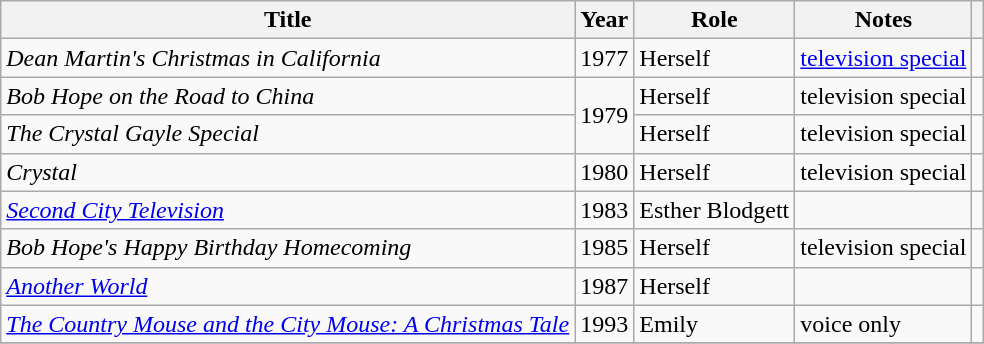<table class="wikitable sortable plainrowheaders">
<tr align="center">
<th scope="col">Title</th>
<th scope="col">Year</th>
<th scope="col">Role</th>
<th scope="col" class="unsortable">Notes</th>
<th></th>
</tr>
<tr>
<td><em>Dean Martin's Christmas in California</em></td>
<td>1977</td>
<td>Herself</td>
<td><a href='#'>television special</a></td>
<td></td>
</tr>
<tr>
<td><em>Bob Hope on the Road to China</em></td>
<td rowspan="2">1979</td>
<td>Herself</td>
<td>television special</td>
<td></td>
</tr>
<tr>
<td><em>The Crystal Gayle Special</em></td>
<td>Herself</td>
<td>television special</td>
<td></td>
</tr>
<tr>
<td><em>Crystal</em></td>
<td>1980</td>
<td>Herself</td>
<td>television special</td>
<td></td>
</tr>
<tr>
<td><em><a href='#'>Second City Television</a></em></td>
<td>1983</td>
<td>Esther Blodgett</td>
<td></td>
<td></td>
</tr>
<tr>
<td><em>Bob Hope's Happy Birthday Homecoming</em></td>
<td>1985</td>
<td>Herself</td>
<td>television special</td>
<td></td>
</tr>
<tr>
<td><em><a href='#'>Another World</a></em></td>
<td>1987</td>
<td>Herself</td>
<td></td>
<td></td>
</tr>
<tr>
<td><em><a href='#'>The Country Mouse and the City Mouse: A Christmas Tale</a></em></td>
<td>1993</td>
<td>Emily</td>
<td>voice only</td>
<td></td>
</tr>
<tr>
</tr>
</table>
